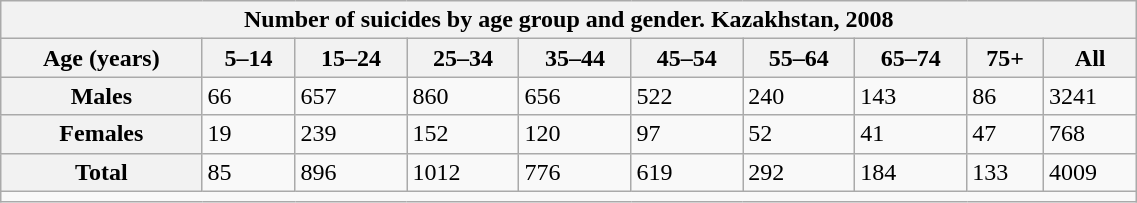<table class="wikitable" style="width: 60%;">
<tr>
<th colspan="10">Number of suicides by age group and gender. Kazakhstan, 2008</th>
</tr>
<tr>
<th><strong>Age (years)</strong></th>
<th>5–14</th>
<th>15–24</th>
<th>25–34</th>
<th>35–44</th>
<th>45–54</th>
<th>55–64</th>
<th>65–74</th>
<th>75+</th>
<th>All</th>
</tr>
<tr>
<th><strong>Males</strong></th>
<td>66</td>
<td>657</td>
<td>860</td>
<td>656</td>
<td>522</td>
<td>240</td>
<td>143</td>
<td>86</td>
<td>3241</td>
</tr>
<tr>
<th><strong>Females</strong></th>
<td>19</td>
<td>239</td>
<td>152</td>
<td>120</td>
<td>97</td>
<td>52</td>
<td>41</td>
<td>47</td>
<td>768</td>
</tr>
<tr>
<th><strong>Total</strong></th>
<td>85</td>
<td>896</td>
<td>1012</td>
<td>776</td>
<td>619</td>
<td>292</td>
<td>184</td>
<td>133</td>
<td>4009</td>
</tr>
<tr>
<td colspan="10"></td>
</tr>
</table>
